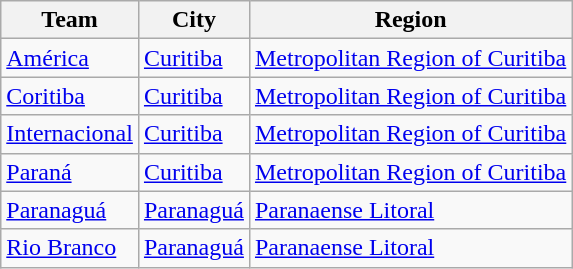<table class="wikitable sortable">
<tr>
<th>Team</th>
<th>City</th>
<th>Region</th>
</tr>
<tr>
<td><a href='#'>América</a></td>
<td> <a href='#'>Curitiba</a></td>
<td><a href='#'>Metropolitan Region of Curitiba</a></td>
</tr>
<tr>
<td><a href='#'>Coritiba</a></td>
<td> <a href='#'>Curitiba</a></td>
<td><a href='#'>Metropolitan Region of Curitiba</a></td>
</tr>
<tr>
<td><a href='#'>Internacional</a></td>
<td> <a href='#'>Curitiba</a></td>
<td><a href='#'>Metropolitan Region of Curitiba</a></td>
</tr>
<tr>
<td><a href='#'>Paraná</a></td>
<td> <a href='#'>Curitiba</a></td>
<td><a href='#'>Metropolitan Region of Curitiba</a></td>
</tr>
<tr>
<td><a href='#'>Paranaguá</a></td>
<td> <a href='#'>Paranaguá</a></td>
<td><a href='#'>Paranaense Litoral</a></td>
</tr>
<tr>
<td><a href='#'>Rio Branco</a></td>
<td> <a href='#'>Paranaguá</a></td>
<td><a href='#'>Paranaense Litoral</a></td>
</tr>
</table>
